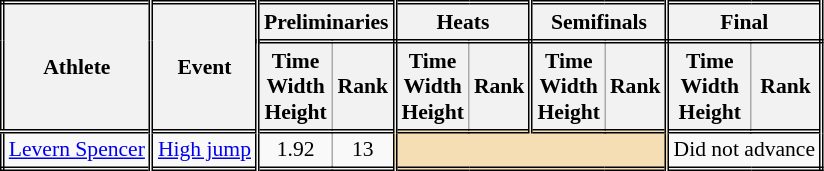<table class=wikitable style="font-size:90%; border: double;">
<tr>
<th rowspan="2" style="border-right:double">Athlete</th>
<th rowspan="2" style="border-right:double">Event</th>
<th colspan="2" style="border-right:double; border-bottom:double;">Preliminaries</th>
<th colspan="2" style="border-right:double; border-bottom:double;">Heats</th>
<th colspan="2" style="border-right:double; border-bottom:double;">Semifinals</th>
<th colspan="2" style="border-right:double; border-bottom:double;">Final</th>
</tr>
<tr>
<th>Time<br>Width<br>Height</th>
<th style="border-right:double">Rank</th>
<th>Time<br>Width<br>Height</th>
<th style="border-right:double">Rank</th>
<th>Time<br>Width<br>Height</th>
<th style="border-right:double">Rank</th>
<th>Time<br>Width<br>Height</th>
<th style="border-right:double">Rank</th>
</tr>
<tr style="border-top: double;">
<td style="border-right:double"><a href='#'>Levern Spencer</a></td>
<td style="border-right:double"><a href='#'>High jump</a></td>
<td align=center>1.92</td>
<td align=center style="border-right:double">13</td>
<td style="border-right:double" colspan= 4 bgcolor="wheat"></td>
<td colspan="2" align=center>Did not advance</td>
</tr>
</table>
